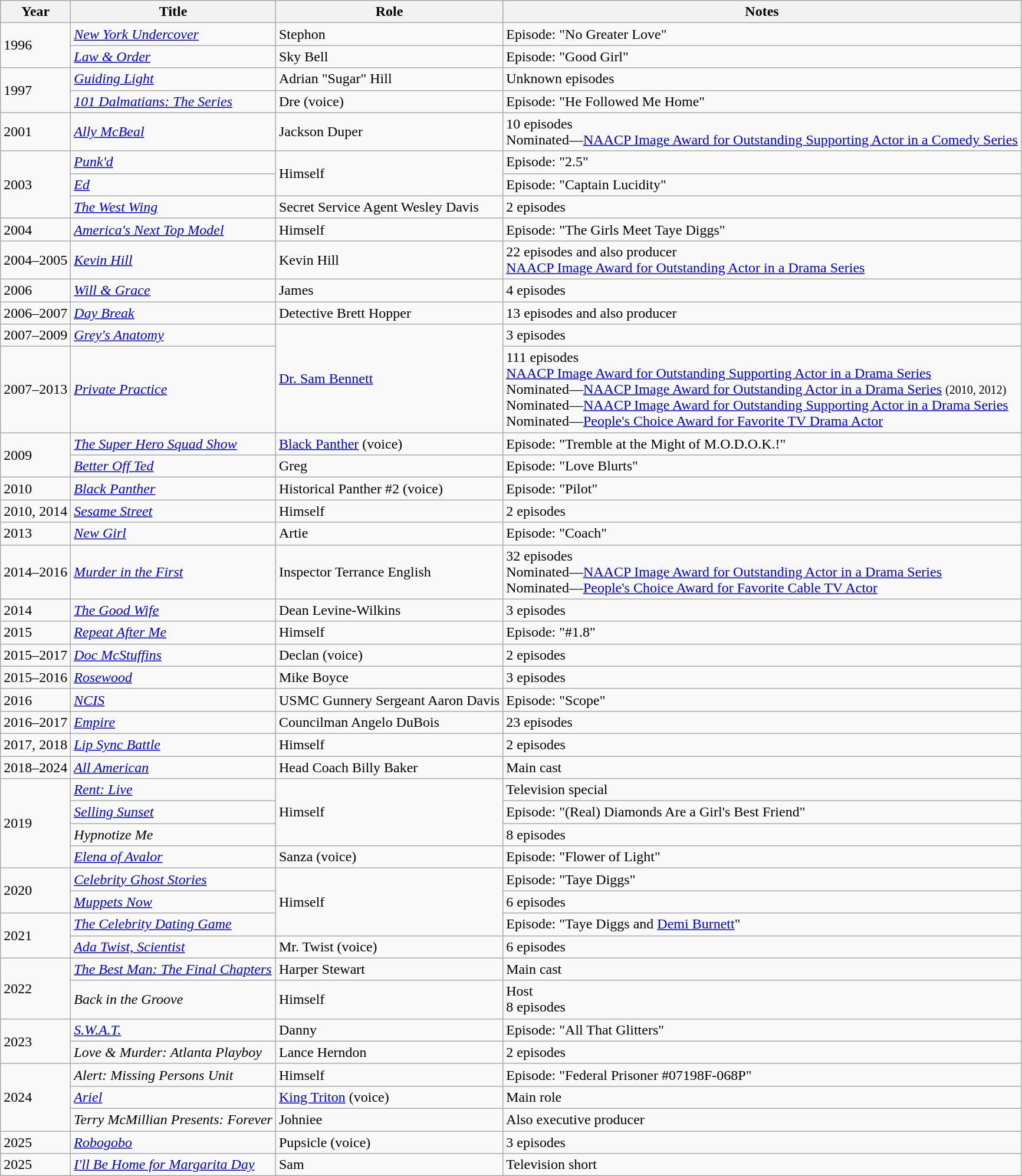<table class="wikitable sortable">
<tr>
<th>Year</th>
<th>Title</th>
<th>Role</th>
<th>Notes</th>
</tr>
<tr>
<td rowspan="2">1996</td>
<td><em><a href='#'>New York Undercover</a></em></td>
<td>Stephon</td>
<td>Episode: "No Greater Love"</td>
</tr>
<tr>
<td><em><a href='#'>Law & Order</a></em></td>
<td>Sky Bell</td>
<td>Episode: "Good Girl"</td>
</tr>
<tr>
<td rowspan="2">1997</td>
<td><em><a href='#'>Guiding Light</a></em></td>
<td>Adrian "Sugar" Hill</td>
<td>Unknown episodes</td>
</tr>
<tr>
<td><em><a href='#'>101 Dalmatians: The Series</a></em></td>
<td>Dre (voice)</td>
<td>Episode: "He Followed Me Home"</td>
</tr>
<tr>
<td>2001</td>
<td><em><a href='#'>Ally McBeal</a></em></td>
<td>Jackson Duper</td>
<td>10 episodes<br>Nominated—<a href='#'>NAACP Image Award for Outstanding Supporting Actor in a Comedy Series</a></td>
</tr>
<tr>
<td rowspan="3">2003</td>
<td><em><a href='#'>Punk'd</a></em></td>
<td rowspan="2">Himself</td>
<td>Episode: "2.5"</td>
</tr>
<tr>
<td><em><a href='#'>Ed</a></em></td>
<td>Episode: "Captain Lucidity"</td>
</tr>
<tr>
<td><em><a href='#'>The West Wing</a></em></td>
<td>Secret Service Agent Wesley Davis</td>
<td>2 episodes</td>
</tr>
<tr>
<td>2004</td>
<td><em><a href='#'>America's Next Top Model</a></em></td>
<td>Himself</td>
<td>Episode: "The Girls Meet Taye Diggs"</td>
</tr>
<tr>
<td>2004–2005</td>
<td><em><a href='#'>Kevin Hill</a></em></td>
<td>Kevin Hill</td>
<td>22 episodes and also producer<br><a href='#'>NAACP Image Award for Outstanding Actor in a Drama Series</a></td>
</tr>
<tr>
<td>2006</td>
<td><em><a href='#'>Will & Grace</a></em></td>
<td>James</td>
<td>4 episodes</td>
</tr>
<tr>
<td>2006–2007</td>
<td><em><a href='#'>Day Break</a></em></td>
<td>Detective Brett Hopper</td>
<td>13 episodes and also producer</td>
</tr>
<tr>
<td>2007–2009</td>
<td><em><a href='#'>Grey's Anatomy</a></em></td>
<td rowspan="2"><a href='#'>Dr. Sam Bennett</a></td>
<td>3 episodes</td>
</tr>
<tr>
<td>2007–2013</td>
<td><em><a href='#'>Private Practice</a></em></td>
<td>111 episodes<br><a href='#'>NAACP Image Award for Outstanding Supporting Actor in a Drama Series</a><br>Nominated—<a href='#'>NAACP Image Award for Outstanding Actor in a Drama Series</a> <small>(2010, 2012)</small><br>Nominated—<a href='#'>NAACP Image Award for Outstanding Supporting Actor in a Drama Series</a><br>Nominated—<a href='#'>People's Choice Award for Favorite TV Drama Actor</a></td>
</tr>
<tr>
<td rowspan="2">2009</td>
<td><em><a href='#'>The Super Hero Squad Show</a></em></td>
<td><a href='#'>Black Panther</a> (voice)</td>
<td>Episode: "Tremble at the Might of M.O.D.O.K.!"</td>
</tr>
<tr>
<td><em><a href='#'>Better Off Ted</a></em></td>
<td>Greg</td>
<td>Episode: "Love Blurts"</td>
</tr>
<tr>
<td>2010</td>
<td><em><a href='#'>Black Panther</a></em></td>
<td>Historical Panther #2 (voice)</td>
<td>Episode: "Pilot"</td>
</tr>
<tr>
<td>2010, 2014</td>
<td><em><a href='#'>Sesame Street</a></em></td>
<td>Himself</td>
<td>2 episodes</td>
</tr>
<tr>
<td>2013</td>
<td><em><a href='#'>New Girl</a></em></td>
<td>Artie</td>
<td>Episode: "Coach"</td>
</tr>
<tr>
<td>2014–2016</td>
<td><em><a href='#'>Murder in the First</a></em></td>
<td>Inspector Terrance English</td>
<td>32 episodes<br>Nominated—<a href='#'>NAACP Image Award for Outstanding Actor in a Drama Series</a><br>Nominated—<a href='#'>People's Choice Award for Favorite Cable TV Actor</a></td>
</tr>
<tr>
<td>2014</td>
<td><em><a href='#'>The Good Wife</a></em></td>
<td>Dean Levine-Wilkins</td>
<td>3 episodes</td>
</tr>
<tr>
<td>2015</td>
<td><em><a href='#'>Repeat After Me</a></em></td>
<td>Himself</td>
<td>Episode: "#1.8"</td>
</tr>
<tr>
<td>2015–2017</td>
<td><em><a href='#'>Doc McStuffins</a></em></td>
<td>Declan (voice)</td>
<td>2 episodes</td>
</tr>
<tr>
<td>2015–2016</td>
<td><em><a href='#'>Rosewood</a></em></td>
<td>Mike Boyce</td>
<td>3 episodes</td>
</tr>
<tr>
<td>2016</td>
<td><em><a href='#'>NCIS</a></em></td>
<td>USMC Gunnery Sergeant Aaron Davis</td>
<td>Episode: "Scope"</td>
</tr>
<tr>
<td>2016–2017</td>
<td><em><a href='#'>Empire</a></em></td>
<td>Councilman Angelo DuBois</td>
<td>23 episodes</td>
</tr>
<tr>
<td>2017, 2018</td>
<td><em><a href='#'>Lip Sync Battle</a></em></td>
<td>Himself</td>
<td>2 episodes</td>
</tr>
<tr>
<td>2018–2024</td>
<td><em><a href='#'>All American</a></em></td>
<td>Head Coach Billy Baker</td>
<td>Main cast</td>
</tr>
<tr>
<td rowspan="4">2019</td>
<td><em><a href='#'>Rent: Live</a></em></td>
<td rowspan="3">Himself</td>
<td>Television special</td>
</tr>
<tr>
<td><em><a href='#'>Selling Sunset</a></em></td>
<td>Episode: "(Real) Diamonds Are a Girl's Best Friend"</td>
</tr>
<tr>
<td><em>Hypnotize Me</em></td>
<td>8 episodes</td>
</tr>
<tr>
<td><em><a href='#'>Elena of Avalor</a></em></td>
<td>Sanza (voice)</td>
<td>Episode: "Flower of Light"</td>
</tr>
<tr>
<td rowspan="2">2020</td>
<td><em><a href='#'>Celebrity Ghost Stories</a></em></td>
<td rowspan="3">Himself</td>
<td>Episode: "Taye Diggs"</td>
</tr>
<tr>
<td><em><a href='#'>Muppets Now</a></em></td>
<td>6 episodes</td>
</tr>
<tr>
<td rowspan="2">2021</td>
<td><em><a href='#'>The Celebrity Dating Game</a></em></td>
<td>Episode: "Taye Diggs and <a href='#'>Demi Burnett</a>"</td>
</tr>
<tr>
<td><em><a href='#'>Ada Twist, Scientist</a></em></td>
<td>Mr. Twist (voice)</td>
<td>6 episodes</td>
</tr>
<tr>
<td rowspan="2">2022</td>
<td><em><a href='#'>The Best Man: The Final Chapters</a></em></td>
<td>Harper Stewart</td>
<td>Main cast</td>
</tr>
<tr>
<td><em>Back in the Groove</em></td>
<td>Himself</td>
<td>Host<br>8 episodes</td>
</tr>
<tr>
<td rowspan="2">2023</td>
<td><em><a href='#'>S.W.A.T.</a></em></td>
<td>Danny</td>
<td>Episode: "All That Glitters"</td>
</tr>
<tr>
<td><em>Love & Murder: Atlanta Playboy</em></td>
<td>Lance Herndon</td>
<td>2 episodes</td>
</tr>
<tr>
<td rowspan="3">2024</td>
<td><em>Alert: Missing Persons Unit</em></td>
<td>Himself</td>
<td>Episode: "Federal Prisoner #07198F-068P"</td>
</tr>
<tr>
<td><em><a href='#'>Ariel</a></em></td>
<td><a href='#'>King Triton</a> (voice)</td>
<td>Main role</td>
</tr>
<tr>
<td><em>Terry McMillian Presents: Forever</em></td>
<td>Johniee</td>
<td>Also executive producer</td>
</tr>
<tr>
<td>2025</td>
<td><em><a href='#'>Robogobo</a></em></td>
<td>Pupsicle (voice)</td>
<td>3 episodes</td>
</tr>
<tr>
<td>2025</td>
<td><em><a href='#'>I'll Be Home for Margarita Day</a></em></td>
<td>Sam</td>
<td>Television short</td>
</tr>
</table>
